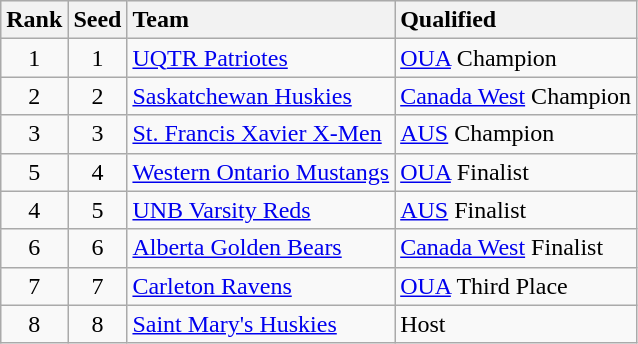<table class="wikitable sortable" style="text-align: center;">
<tr style="background:#efefef; text-align:center">
<th style="text-align:left">Rank</th>
<th style="text-align:left">Seed</th>
<th style="text-align:left">Team</th>
<th style="text-align:left">Qualified</th>
</tr>
<tr style="text-align:center">
<td style="text-align:center">1</td>
<td style="text-align:center">1</td>
<td style="text-align:left"><a href='#'>UQTR Patriotes</a></td>
<td style="text-align:left"><a href='#'>OUA</a> Champion</td>
</tr>
<tr style="text-align:center">
<td style="text-align:center">2</td>
<td style="text-align:center">2</td>
<td style="text-align:left"><a href='#'>Saskatchewan Huskies</a></td>
<td style="text-align:left"><a href='#'>Canada West</a> Champion</td>
</tr>
<tr style="text-align:center">
<td style="text-align:center">3</td>
<td style="text-align:center">3</td>
<td style="text-align:left"><a href='#'>St. Francis Xavier X-Men</a></td>
<td style="text-align:left"><a href='#'>AUS</a> Champion</td>
</tr>
<tr style="text-align:center">
<td style="text-align:center">5</td>
<td style="text-align:center">4</td>
<td style="text-align:left"><a href='#'>Western Ontario Mustangs</a></td>
<td style="text-align:left"><a href='#'>OUA</a> Finalist</td>
</tr>
<tr style="text-align:center">
<td style="text-align:center">4</td>
<td style="text-align:center">5</td>
<td style="text-align:left"><a href='#'>UNB Varsity Reds</a></td>
<td style="text-align:left"><a href='#'>AUS</a> Finalist</td>
</tr>
<tr style="text-align:center">
<td style="text-align:center">6</td>
<td style="text-align:center">6</td>
<td style="text-align:left"><a href='#'>Alberta Golden Bears</a></td>
<td style="text-align:left"><a href='#'>Canada West</a> Finalist</td>
</tr>
<tr style="text-align:center">
<td style="text-align:center">7</td>
<td style="text-align:center">7</td>
<td style="text-align:left"><a href='#'>Carleton Ravens</a></td>
<td style="text-align:left"><a href='#'>OUA</a> Third Place</td>
</tr>
<tr style="text-align:center">
<td style="text-align:center">8</td>
<td style="text-align:center">8</td>
<td style="text-align:left"><a href='#'>Saint Mary's Huskies</a></td>
<td style="text-align:left">Host</td>
</tr>
</table>
